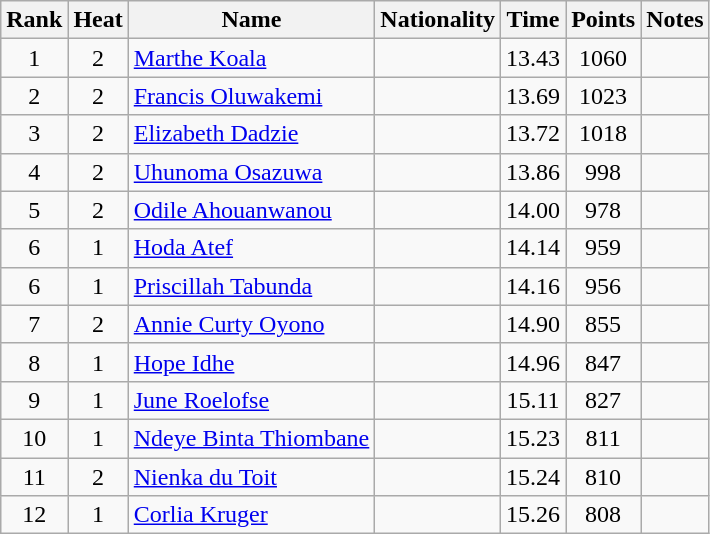<table class="wikitable sortable" style="text-align:center">
<tr>
<th>Rank</th>
<th>Heat</th>
<th>Name</th>
<th>Nationality</th>
<th>Time</th>
<th>Points</th>
<th>Notes</th>
</tr>
<tr>
<td>1</td>
<td>2</td>
<td align="left"><a href='#'>Marthe Koala</a></td>
<td align=left></td>
<td>13.43</td>
<td>1060</td>
<td></td>
</tr>
<tr>
<td>2</td>
<td>2</td>
<td align="left"><a href='#'>Francis Oluwakemi</a></td>
<td align=left></td>
<td>13.69</td>
<td>1023</td>
<td></td>
</tr>
<tr>
<td>3</td>
<td>2</td>
<td align="left"><a href='#'>Elizabeth Dadzie</a></td>
<td align=left></td>
<td>13.72</td>
<td>1018</td>
<td></td>
</tr>
<tr>
<td>4</td>
<td>2</td>
<td align="left"><a href='#'>Uhunoma Osazuwa</a></td>
<td align=left></td>
<td>13.86</td>
<td>998</td>
<td></td>
</tr>
<tr>
<td>5</td>
<td>2</td>
<td align="left"><a href='#'>Odile Ahouanwanou</a></td>
<td align=left></td>
<td>14.00</td>
<td>978</td>
<td></td>
</tr>
<tr>
<td>6</td>
<td>1</td>
<td align="left"><a href='#'>Hoda Atef</a></td>
<td align=left></td>
<td>14.14</td>
<td>959</td>
<td></td>
</tr>
<tr>
<td>6</td>
<td>1</td>
<td align="left"><a href='#'>Priscillah Tabunda</a></td>
<td align=left></td>
<td>14.16</td>
<td>956</td>
<td></td>
</tr>
<tr>
<td>7</td>
<td>2</td>
<td align="left"><a href='#'>Annie Curty Oyono</a></td>
<td align=left></td>
<td>14.90</td>
<td>855</td>
<td></td>
</tr>
<tr>
<td>8</td>
<td>1</td>
<td align="left"><a href='#'>Hope Idhe</a></td>
<td align=left></td>
<td>14.96</td>
<td>847</td>
<td></td>
</tr>
<tr>
<td>9</td>
<td>1</td>
<td align="left"><a href='#'>June Roelofse</a></td>
<td align=left></td>
<td>15.11</td>
<td>827</td>
<td></td>
</tr>
<tr>
<td>10</td>
<td>1</td>
<td align="left"><a href='#'>Ndeye Binta Thiombane</a></td>
<td align=left></td>
<td>15.23</td>
<td>811</td>
<td></td>
</tr>
<tr>
<td>11</td>
<td>2</td>
<td align="left"><a href='#'>Nienka du Toit</a></td>
<td align=left></td>
<td>15.24</td>
<td>810</td>
<td></td>
</tr>
<tr>
<td>12</td>
<td>1</td>
<td align="left"><a href='#'>Corlia Kruger</a></td>
<td align=left></td>
<td>15.26</td>
<td>808</td>
<td></td>
</tr>
</table>
